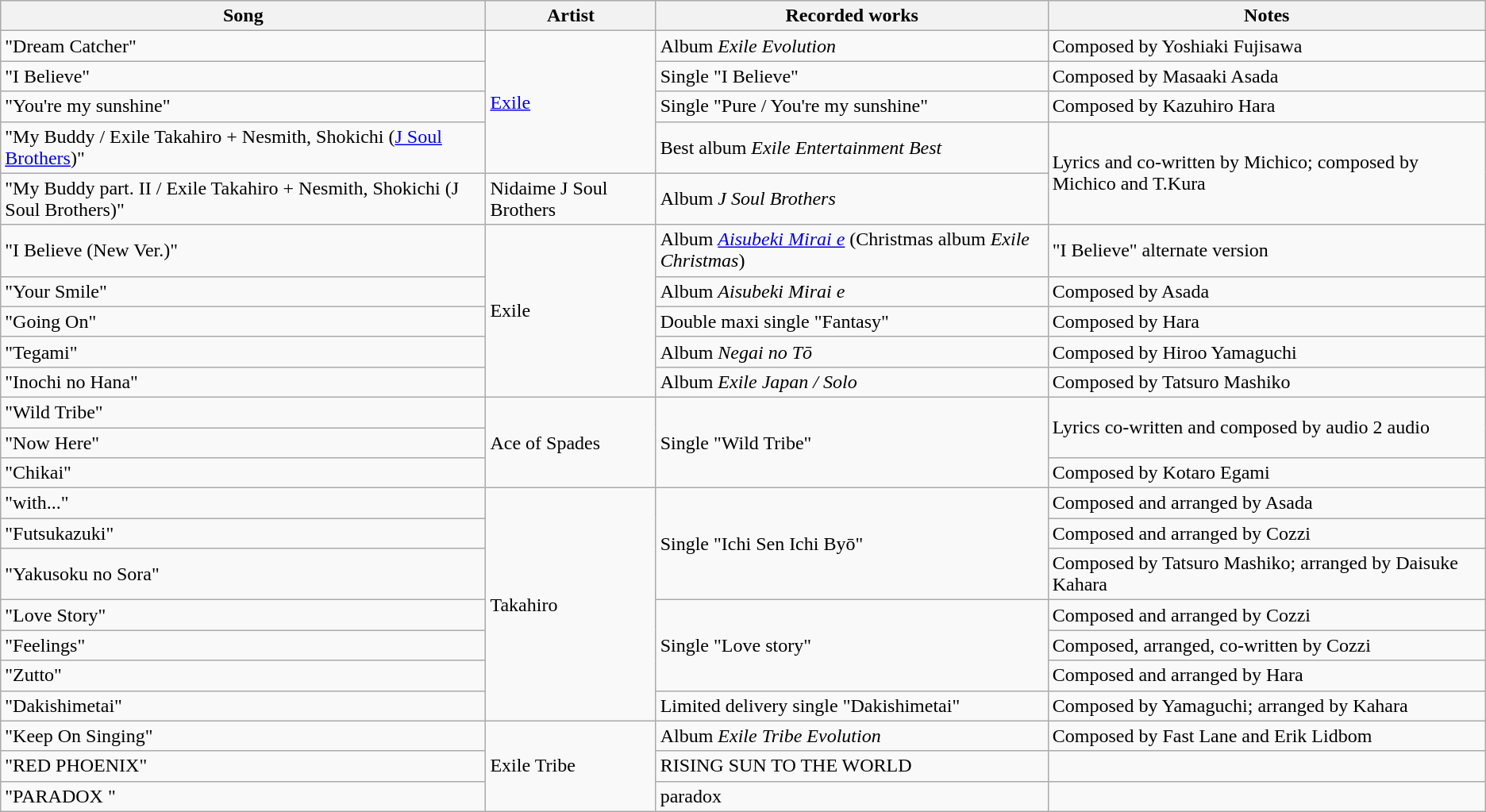<table class="wikitable">
<tr>
<th>Song</th>
<th>Artist</th>
<th>Recorded works</th>
<th>Notes</th>
</tr>
<tr>
<td>"Dream Catcher"</td>
<td rowspan="4"><a href='#'>Exile</a></td>
<td>Album <em>Exile Evolution</em></td>
<td>Composed by Yoshiaki Fujisawa</td>
</tr>
<tr>
<td>"I Believe"</td>
<td>Single "I Believe"</td>
<td>Composed by Masaaki Asada</td>
</tr>
<tr>
<td>"You're my sunshine"</td>
<td>Single "Pure / You're my sunshine"</td>
<td>Composed by Kazuhiro Hara</td>
</tr>
<tr>
<td>"My Buddy / Exile Takahiro + Nesmith, Shokichi (<a href='#'>J Soul Brothers</a>)"</td>
<td>Best album <em>Exile Entertainment Best</em></td>
<td rowspan="2">Lyrics and co-written by Michico; composed by Michico and T.Kura</td>
</tr>
<tr>
<td>"My Buddy part. II / Exile Takahiro + Nesmith, Shokichi (J Soul Brothers)"</td>
<td>Nidaime J Soul Brothers</td>
<td>Album <em>J Soul Brothers</em></td>
</tr>
<tr>
<td>"I Believe (New Ver.)"</td>
<td rowspan="5">Exile</td>
<td>Album <em><a href='#'>Aisubeki Mirai e</a></em> (Christmas album <em>Exile Christmas</em>)</td>
<td>"I Believe" alternate version</td>
</tr>
<tr>
<td>"Your Smile"</td>
<td>Album <em>Aisubeki Mirai e</em></td>
<td>Composed by Asada</td>
</tr>
<tr>
<td>"Going On"</td>
<td>Double maxi single "Fantasy"</td>
<td>Composed by Hara</td>
</tr>
<tr>
<td>"Tegami"</td>
<td>Album <em>Negai no Tō</em></td>
<td>Composed by Hiroo Yamaguchi</td>
</tr>
<tr>
<td>"Inochi no Hana"</td>
<td>Album <em>Exile Japan / Solo</em></td>
<td>Composed by Tatsuro Mashiko</td>
</tr>
<tr>
<td>"Wild Tribe"</td>
<td rowspan="3">Ace of Spades</td>
<td rowspan="3">Single "Wild Tribe"</td>
<td rowspan="2">Lyrics co-written and composed by audio 2 audio</td>
</tr>
<tr>
<td>"Now Here"</td>
</tr>
<tr>
<td>"Chikai"</td>
<td>Composed by Kotaro Egami</td>
</tr>
<tr>
<td>"with..."</td>
<td rowspan="7">Takahiro</td>
<td rowspan="3">Single "Ichi Sen Ichi Byō"</td>
<td>Composed and arranged by Asada</td>
</tr>
<tr>
<td>"Futsukazuki"</td>
<td>Composed and arranged by Cozzi</td>
</tr>
<tr>
<td>"Yakusoku no Sora"</td>
<td>Composed by Tatsuro Mashiko; arranged by Daisuke Kahara</td>
</tr>
<tr>
<td>"Love Story"</td>
<td rowspan="3">Single "Love story"</td>
<td>Composed and arranged by Cozzi</td>
</tr>
<tr>
<td>"Feelings"</td>
<td>Composed, arranged, co-written by Cozzi</td>
</tr>
<tr>
<td>"Zutto"</td>
<td>Composed and arranged by Hara</td>
</tr>
<tr>
<td>"Dakishimetai"</td>
<td>Limited delivery single "Dakishimetai"</td>
<td>Composed by Yamaguchi; arranged by Kahara</td>
</tr>
<tr>
<td>"Keep On Singing"</td>
<td rowspan="3">Exile Tribe</td>
<td>Album <em>Exile Tribe Evolution</em></td>
<td>Composed by Fast Lane and Erik Lidbom</td>
</tr>
<tr>
<td>"RED PHOENIX"</td>
<td>RISING SUN TO THE WORLD</td>
<td></td>
</tr>
<tr>
<td>"PARADOX "</td>
<td>paradox</td>
<td></td>
</tr>
</table>
